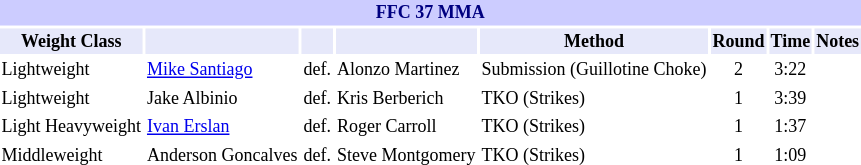<table class="toccolours" style="font-size: 75%;">
<tr>
<th colspan="8" style="background-color: #ccf; color: #000080; text-align: center;"><strong>FFC 37 MMA</strong></th>
</tr>
<tr>
<th colspan="1" style="background-color: #E6E8FA; color: #000000; text-align: center;">Weight Class</th>
<th colspan="1" style="background-color: #E6E8FA; color: #000000; text-align: center;"></th>
<th colspan="1" style="background-color: #E6E8FA; color: #000000; text-align: center;"></th>
<th colspan="1" style="background-color: #E6E8FA; color: #000000; text-align: center;"></th>
<th colspan="1" style="background-color: #E6E8FA; color: #000000; text-align: center;">Method</th>
<th colspan="1" style="background-color: #E6E8FA; color: #000000; text-align: center;">Round</th>
<th colspan="1" style="background-color: #E6E8FA; color: #000000; text-align: center;">Time</th>
<th colspan="1" style="background-color: #E6E8FA; color: #000000; text-align: center;">Notes</th>
</tr>
<tr>
<td>Lightweight</td>
<td><a href='#'>Mike Santiago</a></td>
<td>def.</td>
<td>Alonzo Martinez</td>
<td>Submission (Guillotine Choke)</td>
<td align="center">2</td>
<td align="center">3:22</td>
<td></td>
</tr>
<tr>
<td>Lightweight</td>
<td>Jake Albinio</td>
<td>def.</td>
<td>Kris Berberich</td>
<td>TKO (Strikes)</td>
<td align="center">1</td>
<td align="center">3:39</td>
<td></td>
</tr>
<tr>
<td>Light Heavyweight</td>
<td><a href='#'>Ivan Erslan</a></td>
<td>def.</td>
<td>Roger Carroll</td>
<td>TKO (Strikes)</td>
<td align="center">1</td>
<td align="center">1:37</td>
<td></td>
</tr>
<tr>
<td>Middleweight</td>
<td>Anderson Goncalves</td>
<td>def.</td>
<td>Steve Montgomery</td>
<td>TKO (Strikes)</td>
<td align="center">1</td>
<td align="center">1:09</td>
<td></td>
</tr>
<tr>
</tr>
</table>
